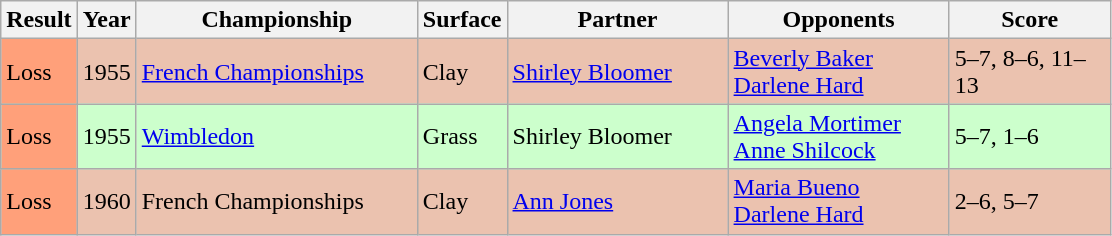<table class="sortable wikitable">
<tr>
<th style="width:40px">Result</th>
<th style="width:30px">Year</th>
<th style="width:180px">Championship</th>
<th style="width:50px">Surface</th>
<th style="width:140px">Partner</th>
<th style="width:140px">Opponents</th>
<th style="width:100px" class="unsortable">Score</th>
</tr>
<tr style="background:#ebc2af;">
<td style="background:#ffa07a;">Loss</td>
<td>1955</td>
<td><a href='#'>French Championships</a></td>
<td>Clay</td>
<td> <a href='#'>Shirley Bloomer</a></td>
<td> <a href='#'>Beverly Baker</a> <br>  <a href='#'>Darlene Hard</a></td>
<td>5–7, 8–6, 11–13</td>
</tr>
<tr style="background:#cfc;">
<td style="background:#ffa07a;">Loss</td>
<td>1955</td>
<td><a href='#'>Wimbledon</a></td>
<td>Grass</td>
<td> Shirley Bloomer</td>
<td> <a href='#'>Angela Mortimer</a><br> <a href='#'>Anne Shilcock</a></td>
<td>5–7, 1–6</td>
</tr>
<tr style="background:#ebc2af;">
<td style="background:#ffa07a;">Loss</td>
<td>1960</td>
<td>French Championships</td>
<td>Clay</td>
<td> <a href='#'>Ann Jones</a></td>
<td> <a href='#'>Maria Bueno</a> <br>  <a href='#'>Darlene Hard</a></td>
<td>2–6, 5–7</td>
</tr>
</table>
